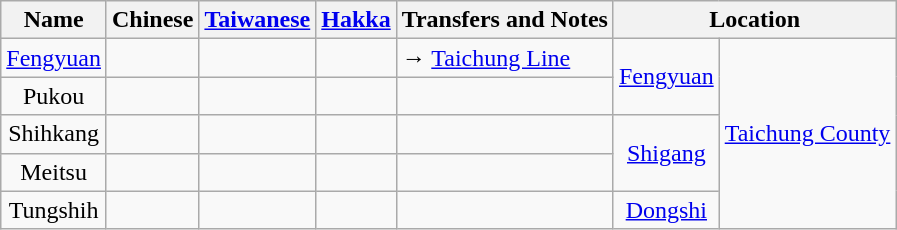<table class=wikitable style="text-align:center">
<tr>
<th>Name</th>
<th>Chinese</th>
<th><a href='#'>Taiwanese</a></th>
<th><a href='#'>Hakka</a></th>
<th>Transfers and Notes</th>
<th colspan=2>Location</th>
</tr>
<tr>
<td><a href='#'>Fengyuan</a></td>
<td></td>
<td></td>
<td></td>
<td align=left>→  <a href='#'>Taichung Line</a></td>
<td rowspan="2"><a href='#'>Fengyuan</a></td>
<td rowspan=5><a href='#'>Taichung County</a></td>
</tr>
<tr>
<td>Pukou</td>
<td></td>
<td></td>
<td></td>
<td> </td>
</tr>
<tr>
<td>Shihkang</td>
<td></td>
<td></td>
<td></td>
<td> </td>
<td rowspan="2"><a href='#'>Shigang</a></td>
</tr>
<tr>
<td>Meitsu</td>
<td></td>
<td></td>
<td></td>
<td> </td>
</tr>
<tr>
<td>Tungshih</td>
<td></td>
<td></td>
<td></td>
<td> </td>
<td><a href='#'>Dongshi</a></td>
</tr>
</table>
